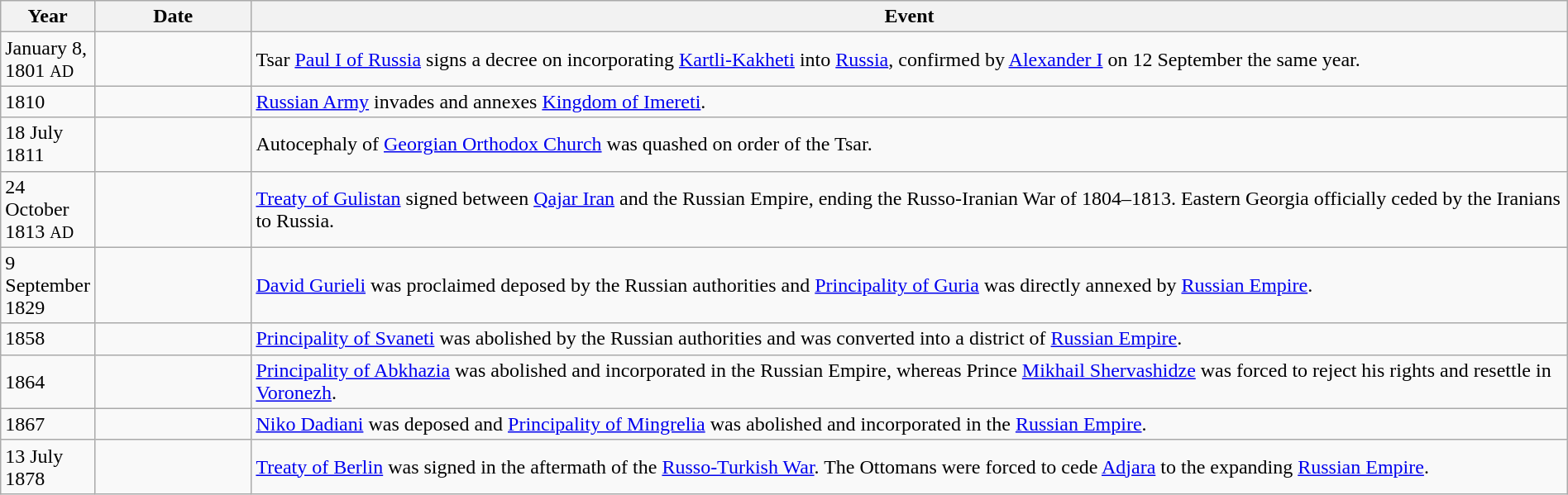<table class="wikitable" width="100%">
<tr>
<th style="width:6%">Year</th>
<th style="width:10%">Date</th>
<th>Event</th>
</tr>
<tr>
<td>January 8, 1801 <small>AD</small></td>
<td></td>
<td>Tsar <a href='#'>Paul I of Russia</a> signs a decree on incorporating <a href='#'>Kartli-Kakheti</a> into <a href='#'>Russia</a>, confirmed by <a href='#'>Alexander I</a> on 12 September the same year.</td>
</tr>
<tr>
<td>1810</td>
<td></td>
<td><a href='#'>Russian Army</a> invades and annexes <a href='#'>Kingdom of Imereti</a>.</td>
</tr>
<tr>
<td>18 July 1811</td>
<td></td>
<td>Autocephaly of <a href='#'>Georgian Orthodox Church</a> was quashed on order of the Tsar.</td>
</tr>
<tr>
<td>24 October 1813 <small>AD</small></td>
<td></td>
<td><a href='#'>Treaty of Gulistan</a> signed between <a href='#'>Qajar Iran</a> and the Russian Empire, ending the Russo-Iranian War of 1804–1813. Eastern Georgia officially ceded by the Iranians to Russia.</td>
</tr>
<tr>
<td>9 September 1829</td>
<td></td>
<td><a href='#'>David Gurieli</a> was proclaimed deposed by the Russian authorities and <a href='#'>Principality of Guria</a> was directly annexed by <a href='#'>Russian Empire</a>.</td>
</tr>
<tr>
<td>1858</td>
<td></td>
<td><a href='#'>Principality of Svaneti</a> was abolished by the Russian authorities and was converted into a district of <a href='#'>Russian Empire</a>.</td>
</tr>
<tr>
<td>1864</td>
<td></td>
<td><a href='#'>Principality of Abkhazia</a> was abolished and incorporated in the Russian Empire, whereas Prince <a href='#'>Mikhail Shervashidze</a> was forced to reject his rights and resettle in <a href='#'>Voronezh</a>.</td>
</tr>
<tr>
<td>1867</td>
<td></td>
<td><a href='#'>Niko Dadiani</a> was deposed and <a href='#'>Principality of Mingrelia</a> was abolished and incorporated in the <a href='#'>Russian Empire</a>.</td>
</tr>
<tr>
<td>13 July 1878</td>
<td></td>
<td><a href='#'>Treaty of Berlin</a> was signed in the aftermath of the <a href='#'>Russo-Turkish War</a>. The Ottomans were forced to cede <a href='#'>Adjara</a> to the expanding <a href='#'>Russian Empire</a>.</td>
</tr>
</table>
